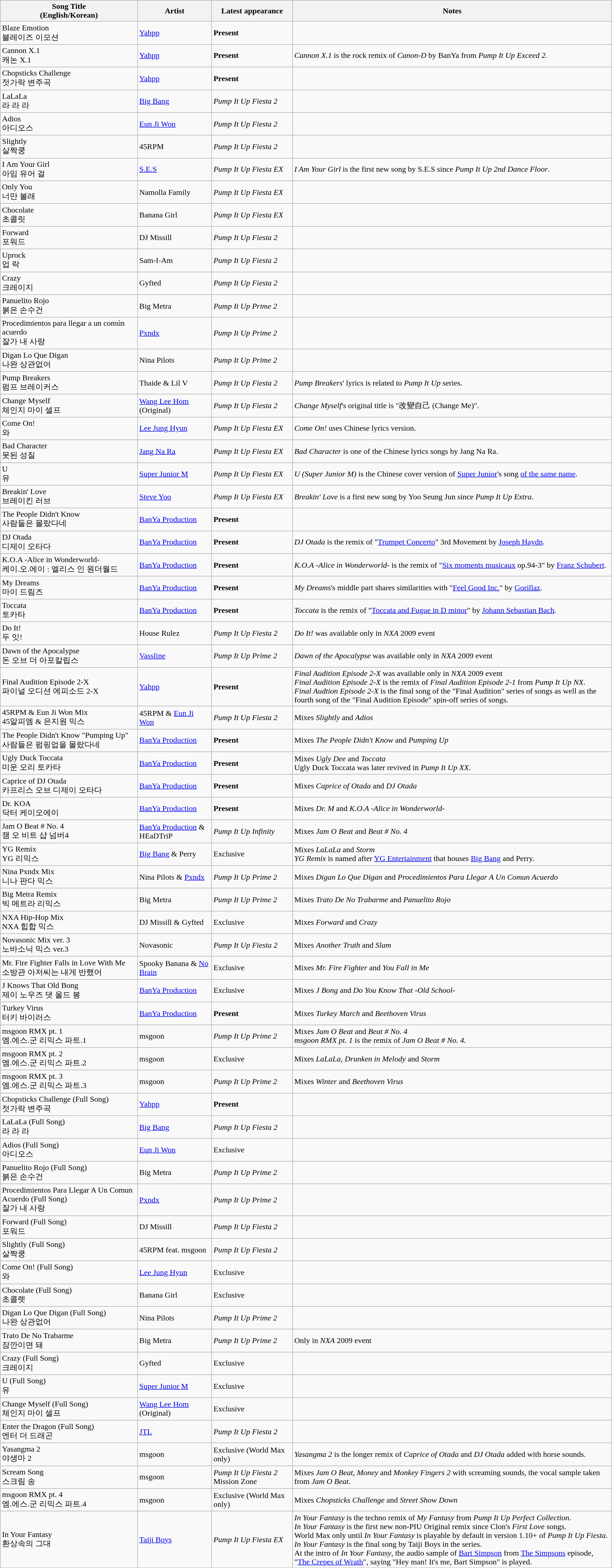<table class="wikitable sortable">
<tr>
<th>Song Title<br>(English/Korean)</th>
<th>Artist</th>
<th>Latest appearance</th>
<th>Notes</th>
</tr>
<tr>
<td>Blaze Emotion<br>블레이즈 이모션</td>
<td><a href='#'>Yahpp</a></td>
<td><strong>Present</strong></td>
<td></td>
</tr>
<tr>
<td>Cannon X.1<br>캐논 X.1</td>
<td><a href='#'>Yahpp</a></td>
<td><strong>Present</strong></td>
<td><em>Cannon X.1</em> is the rock remix of <em>Canon-D</em> by BanYa from <em>Pump It Up Exceed 2.</em></td>
</tr>
<tr>
<td>Chopsticks Challenge<br>젓가락 변주곡</td>
<td><a href='#'>Yahpp</a></td>
<td><strong>Present</strong></td>
<td></td>
</tr>
<tr>
<td>LaLaLa<br>라 라 라</td>
<td><a href='#'>Big Bang</a></td>
<td><em>Pump It Up Fiesta 2</em></td>
<td></td>
</tr>
<tr>
<td>Adios<br>아디오스</td>
<td><a href='#'>Eun Ji Won</a></td>
<td><em>Pump It Up Fiesta 2</em></td>
<td></td>
</tr>
<tr>
<td>Slightly<br>살짝쿵</td>
<td>45RPM</td>
<td><em>Pump It Up Fiesta 2</em></td>
<td></td>
</tr>
<tr>
<td>I Am Your Girl<br>아임 유어 걸</td>
<td><a href='#'>S.E.S</a></td>
<td><em>Pump It Up Fiesta EX</em></td>
<td><em>I Am Your Girl </em>is the first new song by S.E.S since <em>Pump It Up 2nd Dance Floor</em>.</td>
</tr>
<tr>
<td>Only You<br>너만 볼래</td>
<td>Namolla Family</td>
<td><em>Pump It Up Fiesta EX</em></td>
<td></td>
</tr>
<tr>
<td>Chocolate<br>초콜릿</td>
<td>Banana Girl</td>
<td><em>Pump It Up Fiesta EX</em></td>
<td></td>
</tr>
<tr>
<td>Forward<br>포워드</td>
<td>DJ Missill</td>
<td><em>Pump It Up Fiesta 2</em></td>
<td></td>
</tr>
<tr>
<td>Uprock<br>업 락</td>
<td>Sam-I-Am</td>
<td><em>Pump It Up Fiesta 2</em></td>
<td></td>
</tr>
<tr>
<td>Crazy<br>크레이지</td>
<td>Gyfted</td>
<td><em>Pump It Up Fiesta 2</em></td>
<td></td>
</tr>
<tr>
<td>Panuelito Rojo<br>붉은 손수건</td>
<td>Big Metra</td>
<td><em>Pump It Up Prime 2</em></td>
<td></td>
</tr>
<tr>
<td>Procedimientos para llegar a un común acuerdo<br>잘가 내 사랑</td>
<td><a href='#'>Pxndx</a></td>
<td><em>Pump It Up Prime 2</em></td>
<td></td>
</tr>
<tr>
<td>Digan Lo Que Digan<br>나완 상관없어</td>
<td>Nina Pilots</td>
<td><em>Pump It Up Prime 2</em></td>
<td></td>
</tr>
<tr>
<td>Pump Breakers<br>펌프 브레이커스</td>
<td>Thaide & Lil V</td>
<td><em>Pump It Up Fiesta 2</em></td>
<td><em>Pump Breakers</em>' lyrics is related to <em>Pump It Up</em> series.</td>
</tr>
<tr>
<td>Change Myself<br>체인지 마이 셀프</td>
<td><a href='#'>Wang Lee Hom</a> (Original)</td>
<td><em>Pump It Up Fiesta 2</em></td>
<td><em>Change Myself</em>'s original title is "改變自己 (Change Me)".</td>
</tr>
<tr>
<td>Come On!<br>와</td>
<td><a href='#'>Lee Jung Hyun</a></td>
<td><em>Pump It Up Fiesta EX</em></td>
<td><em>Come On!</em> uses Chinese lyrics version.</td>
</tr>
<tr>
<td>Bad Character<br>못된 성질</td>
<td><a href='#'>Jang Na Ra</a></td>
<td><em>Pump It Up Fiesta EX</em></td>
<td><em>Bad Character</em> is one of the Chinese lyrics songs by Jang Na Ra.</td>
</tr>
<tr>
<td>U<br>유</td>
<td><a href='#'>Super Junior M</a></td>
<td><em>Pump It Up Fiesta EX</em></td>
<td><em>U (Super Junior M)</em> is the Chinese cover version of <a href='#'>Super Junior</a>'s song <a href='#'>of the same name</a>.</td>
</tr>
<tr>
<td>Breakin' Love<br>브레이킨 러브</td>
<td><a href='#'>Steve Yoo</a></td>
<td><em>Pump It Up Fiesta EX</em></td>
<td><em>Breakin' Love </em>is a first new song by Yoo Seung Jun since <em>Pump It Up Extra</em>.</td>
</tr>
<tr>
<td>The People Didn't Know<br>사람들은 몰랐다네</td>
<td><a href='#'>BanYa Production</a></td>
<td><strong>Present</strong></td>
<td></td>
</tr>
<tr>
<td>DJ Otada<br>디제이 오타다</td>
<td><a href='#'>BanYa Production</a></td>
<td><strong>Present</strong></td>
<td><em>DJ Otada </em>is the remix of "<a href='#'>Trumpet Concerto</a>" 3rd Movement by <a href='#'>Joseph Haydn</a>.</td>
</tr>
<tr>
<td>K.O.A -Alice in Wonderworld-<br>케이.오.에이 : 엘리스 인 원더월드</td>
<td><a href='#'>BanYa Production</a></td>
<td><strong>Present</strong></td>
<td><em>K.O.A -Alice in Wonderworld-</em> is the remix of "<a href='#'>Six moments musicaux</a> op.94-3" by <a href='#'>Franz Schubert</a>.</td>
</tr>
<tr>
<td>My Dreams<br>마이 드림즈</td>
<td><a href='#'>BanYa Production</a></td>
<td><strong>Present</strong></td>
<td><em>My Dreams</em>'s middle part shares similarities with "<a href='#'>Feel Good Inc.</a>" by <a href='#'>Gorillaz</a>.</td>
</tr>
<tr>
<td>Toccata<br>토카타</td>
<td><a href='#'>BanYa Production</a></td>
<td><strong>Present</strong></td>
<td><em>Toccata </em>is the remix of "<a href='#'>Toccata and Fugue in D minor</a>" by <a href='#'>Johann Sebastian Bach</a>.</td>
</tr>
<tr>
<td>Do It!<br>두 잇!</td>
<td>House Rulez</td>
<td><em>Pump It Up Fiesta 2</em></td>
<td><em>Do It!</em> was available only in <em>NXA</em> 2009 event</td>
</tr>
<tr>
<td>Dawn of the Apocalypse<br>돈 오브 더 아포칼립스</td>
<td><a href='#'>Vassline</a></td>
<td><em>Pump It Up Prime 2</em></td>
<td><em>Dawn of the Apocalypse</em> was available only in <em>NXA</em> 2009 event</td>
</tr>
<tr>
<td>Final Audition Episode 2-X<br>파이널 오디션 에피소드 2-X</td>
<td><a href='#'>Yahpp</a></td>
<td><strong>Present</strong></td>
<td><em>Final Audition Episode 2-X</em> was available only in <em>NXA</em> 2009 event<br><em>Final Audition Episode 2-X</em> is the remix of <em>Final Audition Episode 2-1</em> from <em>Pump It Up NX</em>.<br><em>Final Audtion Episode 2-X</em> is the final song of the "Final Audition" series of songs as well as the fourth song of the "Final Audition Episode" spin-off series of songs.</td>
</tr>
<tr>
<td>45RPM & Eun Ji Won Mix<br>45알피엠 & 은지원 믹스</td>
<td>45RPM & <a href='#'>Eun Ji Won</a></td>
<td><em>Pump It Up Fiesta 2</em></td>
<td>Mixes <em>Slightly</em> and <em>Adios</em></td>
</tr>
<tr>
<td>The People Didn't Know "Pumping Up"<br>사람들은 펌핑업을 몰랐다네</td>
<td><a href='#'>BanYa Production</a></td>
<td><strong>Present</strong></td>
<td>Mixes <em>The People Didn't Know</em> and <em>Pumping Up</em></td>
</tr>
<tr>
<td>Ugly Duck Toccata<br>미운 오리 토카타</td>
<td><a href='#'>BanYa Production</a></td>
<td><strong>Present</strong></td>
<td>Mixes <em>Ugly Dee</em> and <em>Toccata</em><br>Ugly Duck Toccata was later revived in <em>Pump It Up XX</em>.</td>
</tr>
<tr>
<td>Caprice of DJ Otada<br>카프리스 오브 디제이 오타다</td>
<td><a href='#'>BanYa Production</a></td>
<td><strong>Present</strong></td>
<td>Mixes <em>Caprice of Otada</em> and <em>DJ Otada</em></td>
</tr>
<tr>
<td>Dr. KOA<br>닥터 케이오에이</td>
<td><a href='#'>BanYa Production</a></td>
<td><strong>Present</strong></td>
<td>Mixes <em>Dr. M</em> and <em>K.O.A -Alice in Wonderworld-</em></td>
</tr>
<tr>
<td>Jam O Beat # No. 4<br>잼 오 비트 샵 넘버4</td>
<td><a href='#'>BanYa Production</a> & HEaDTriP</td>
<td><em>Pump It Up Infinity</em></td>
<td>Mixes <em>Jam O Beat</em> and <em>Beat # No. 4</em></td>
</tr>
<tr>
<td>YG Remix<br>YG 리믹스</td>
<td><a href='#'>Big Bang</a> & Perry</td>
<td>Exclusive</td>
<td>Mixes <em>LaLaLa</em> and <em>Storm</em><br><em>YG Remix</em> is named after <a href='#'>YG Entertainment</a> that houses <a href='#'>Big Bang</a> and Perry.</td>
</tr>
<tr>
<td>Nina Pxndx Mix<br>니나 판다 믹스</td>
<td>Nina Pilots & <a href='#'>Pxndx</a></td>
<td><em>Pump It Up Prime 2</em></td>
<td>Mixes <em>Digan Lo Que Digan</em> and <em>Procedimientos Para Llegar A Un Comun Acuerdo</em></td>
</tr>
<tr>
<td>Big Metra Remix<br>빅 메트라 리믹스</td>
<td>Big Metra</td>
<td><em>Pump It Up Prime 2</em></td>
<td>Mixes <em>Trato De No Trabarme</em> and <em>Panuelito Rojo</em></td>
</tr>
<tr>
<td>NXA Hip-Hop Mix<br>NXA 힙합 믹스</td>
<td>DJ Missill & Gyfted</td>
<td>Exclusive</td>
<td>Mixes <em>Forward</em> and <em>Crazy</em></td>
</tr>
<tr>
<td>Novasonic Mix ver. 3<br>노바소닉 믹스 ver.3</td>
<td>Novasonic</td>
<td><em>Pump It Up Fiesta 2</em></td>
<td>Mixes <em>Another Truth</em> and <em>Slam</em></td>
</tr>
<tr>
<td>Mr. Fire Fighter Falls in Love With Me<br>소방관 아저씨는 내게 반했어</td>
<td>Spooky Banana & <a href='#'>No Brain</a></td>
<td>Exclusive</td>
<td>Mixes <em>Mr. Fire Fighter</em> and <em>You Fall in Me</em></td>
</tr>
<tr>
<td>J Knows That Old Bong<br>제이 노우즈 댓 올드 봉</td>
<td><a href='#'>BanYa Production</a></td>
<td>Exclusive</td>
<td>Mixes <em>J Bong</em> and <em>Do You Know That -Old School-</em></td>
</tr>
<tr>
<td>Turkey Virus<br>터키 바이러스</td>
<td><a href='#'>BanYa Production</a></td>
<td><strong>Present</strong></td>
<td>Mixes <em>Turkey March</em> and <em>Beethoven Virus</em></td>
</tr>
<tr>
<td>msgoon RMX pt. 1<br>엠.에스.군 리믹스 파트.1</td>
<td>msgoon</td>
<td><em>Pump It Up Prime 2</em></td>
<td>Mixes <em>Jam O Beat</em> and <em>Beat # No. 4</em><br><em>msgoon RMX pt. 1</em> is the remix of <em>Jam O Beat # No. 4.</em></td>
</tr>
<tr>
<td>msgoon RMX pt. 2<br>엠.에스.군 리믹스 파트.2</td>
<td>msgoon</td>
<td>Exclusive</td>
<td>Mixes <em>LaLaLa</em>, <em>Drunken in Melody</em> and <em>Storm</em></td>
</tr>
<tr>
<td>msgoon RMX pt. 3<br>엠.에스.군 리믹스 파트.3</td>
<td>msgoon</td>
<td><em>Pump It Up Prime 2</em></td>
<td>Mixes <em>Winter</em> and <em>Beethoven Virus</em></td>
</tr>
<tr>
<td>Chopsticks Challenge (Full Song)<br>젓가락 변주곡</td>
<td><a href='#'>Yahpp</a></td>
<td><strong>Present</strong></td>
<td></td>
</tr>
<tr>
<td>LaLaLa (Full Song)<br>라 라 라</td>
<td><a href='#'>Big Bang</a></td>
<td><em>Pump It Up Fiesta 2</em></td>
<td></td>
</tr>
<tr>
<td>Adios (Full Song)<br>아디오스</td>
<td><a href='#'>Eun Ji Won</a></td>
<td>Exclusive</td>
<td></td>
</tr>
<tr>
<td>Panuelito Rojo (Full Song)<br>붉은 손수건</td>
<td>Big Metra</td>
<td><em>Pump It Up Prime 2</em></td>
<td></td>
</tr>
<tr>
<td>Procedimientos Para Llegar A Un Comun Acuerdo (Full Song)<br>잘가 내 사랑</td>
<td><a href='#'>Pxndx</a></td>
<td><em>Pump It Up Prime 2</em></td>
<td></td>
</tr>
<tr>
<td>Forward (Full Song)<br>포워드</td>
<td>DJ Missill</td>
<td><em>Pump It Up Fiesta 2</em></td>
<td></td>
</tr>
<tr>
<td>Slightly (Full Song)<br>살짝쿵</td>
<td>45RPM feat. msgoon</td>
<td><em>Pump It Up Fiesta 2</em></td>
<td></td>
</tr>
<tr>
<td>Come On! (Full Song)<br>와</td>
<td><a href='#'>Lee Jung Hyun</a></td>
<td>Exclusive</td>
<td></td>
</tr>
<tr>
<td>Chocolate (Full Song)<br>초콜렛</td>
<td>Banana Girl</td>
<td>Exclusive</td>
<td></td>
</tr>
<tr>
<td>Digan Lo Que Digan (Full Song)<br>나완 상관없어</td>
<td>Nina Pilots</td>
<td><em>Pump It Up Prime 2</em></td>
<td></td>
</tr>
<tr>
<td>Trato De No Trabarme<br>잠깐이면 돼</td>
<td>Big Metra</td>
<td><em>Pump It Up Prime 2</em></td>
<td>Only in <em>NXA</em> 2009 event</td>
</tr>
<tr>
<td>Crazy (Full Song)<br>크레이지</td>
<td>Gyfted</td>
<td>Exclusive</td>
<td></td>
</tr>
<tr>
<td>U (Full Song)<br>유</td>
<td><a href='#'>Super Junior M</a></td>
<td>Exclusive</td>
<td></td>
</tr>
<tr>
<td>Change Myself (Full Song)<br>체인지 마이 셀프</td>
<td><a href='#'>Wang Lee Hom</a> (Original)</td>
<td>Exclusive</td>
<td></td>
</tr>
<tr>
<td>Enter the Dragon (Full Song)<br>엔터 더 드래곤</td>
<td><a href='#'>JTL</a></td>
<td><em>Pump It Up Fiesta 2</em></td>
<td></td>
</tr>
<tr>
<td>Yasangma 2<br>야생마 2</td>
<td>msgoon</td>
<td>Exclusive (World Max only)</td>
<td><em>Yasangma 2 </em>is the longer remix of <em>Caprice of Otada</em> and <em>DJ Otada</em> added with horse sounds.</td>
</tr>
<tr>
<td>Scream Song<br>스크림 송</td>
<td>msgoon</td>
<td><em>Pump It Up Fiesta 2</em> Mission Zone</td>
<td>Mixes <em>Jam O Beat</em>, <em>Money</em> and <em>Monkey Fingers 2</em> with screaming sounds, the vocal sample taken from <em>Jam O Beat</em>.</td>
</tr>
<tr>
<td>msgoon RMX pt. 4<br>엠.에스.군 리믹스 파트.4</td>
<td>msgoon</td>
<td>Exclusive (World Max only)</td>
<td>Mixes <em>Chopsticks Challenge</em> and <em>Street Show Down</em></td>
</tr>
<tr>
<td>In Your Fantasy<br>환상속의 그대</td>
<td><a href='#'>Taiji Boys</a></td>
<td><em>Pump It Up Fiesta EX</em></td>
<td><em>In Your Fantasy </em>is the techno remix of <em>My Fantasy</em> from <em>Pump It Up Perfect Collection.</em><br><em>In Your Fantasy</em> is the first new non-PIU Original remix since Clon's <em>First Love</em> songs<em>.</em><br>World Max only until <em>In Your Fantasy</em> is playable by default in version 1.10+ of <em>Pump It Up Fiesta.</em><br><em>In Your Fantasy </em>is the final song by Taiji Boys in the series.<br>At the intro of <em>In Your Fantasy</em>, the audio sample of <a href='#'>Bart Simpson</a> from <a href='#'>The Simpsons</a> episode, "<a href='#'>The Crepes of Wrath</a>", saying "Hey man! It's me, Bart Simpson" is played.</td>
</tr>
</table>
